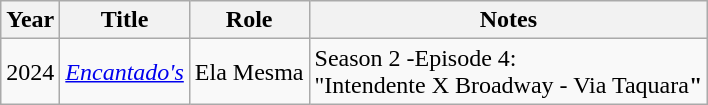<table class="wikitable sortable">
<tr>
<th>Year</th>
<th>Title</th>
<th>Role</th>
<th>Notes</th>
</tr>
<tr>
<td>2024</td>
<td><em><a href='#'>Encantado's</a></em></td>
<td>Ela Mesma</td>
<td>Season 2 -Episode 4:<br>"Intendente X Broadway - Via Taquara<strong>"</strong></td>
</tr>
</table>
